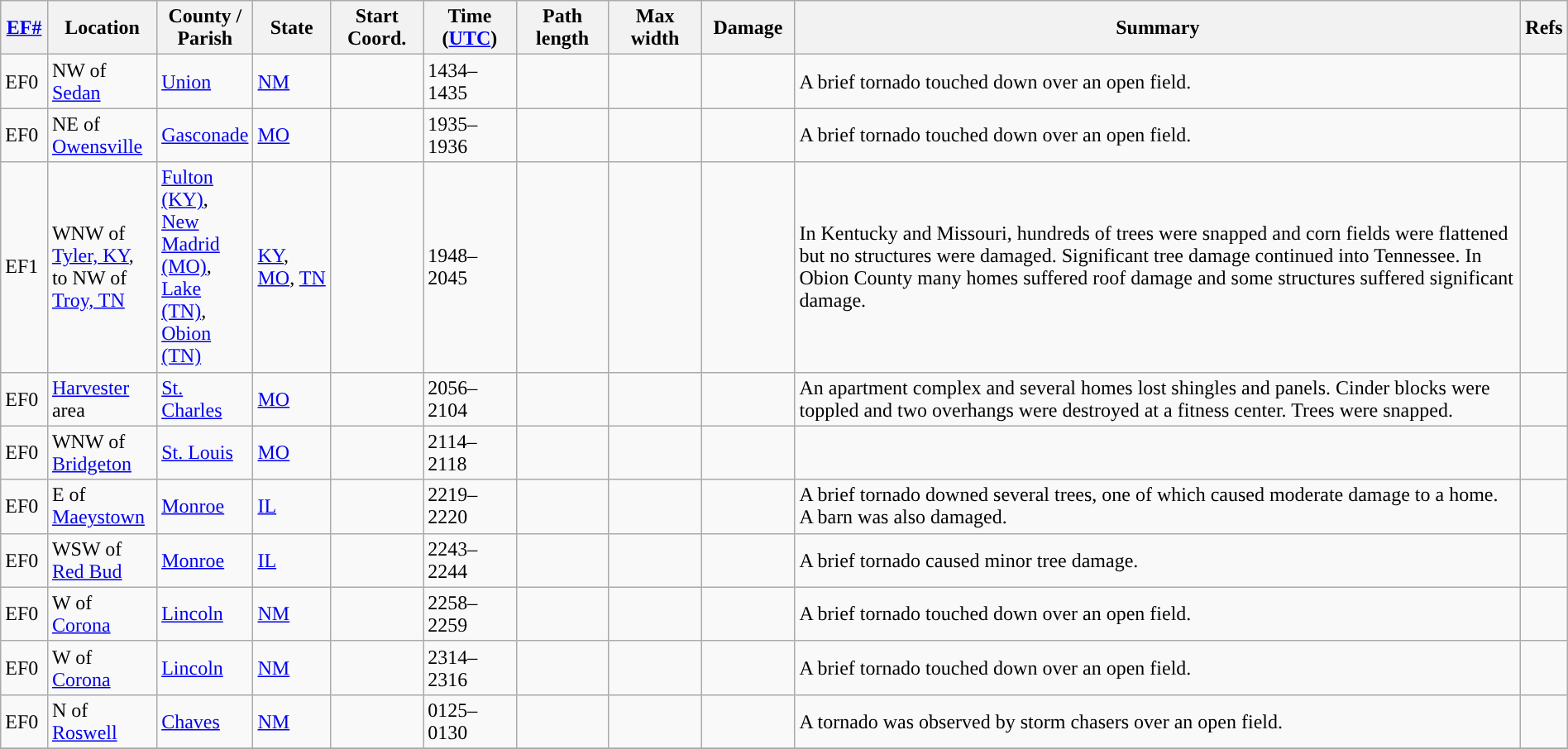<table class="wikitable sortable" style="width:100%;">
<tr>
<th scope="col" width="3%" align="center"><a href='#'>EF#</a></th>
<th scope="col" width="7%" align="center" class="unsortable">Location</th>
<th scope="col" width="6%" align="center" class="unsortable">County / Parish</th>
<th scope="col" width="5%" align="center">State</th>
<th scope="col" width="6%" align="center">Start Coord.</th>
<th scope="col" width="6%" align="center">Time (<a href='#'>UTC</a>)</th>
<th scope="col" width="6%" align="center">Path length</th>
<th scope="col" width="6%" align="center">Max width</th>
<th scope="col" width="6%" align="center">Damage</th>
<th scope="col" width="48%" class="unsortable" align="center">Summary</th>
<th scope="col" width="48%" class="unsortable" align="center">Refs</th>
</tr>
<tr>
<td>EF0</td>
<td>NW of <a href='#'>Sedan</a></td>
<td><a href='#'>Union</a></td>
<td><a href='#'>NM</a></td>
<td></td>
<td>1434–1435</td>
<td></td>
<td></td>
<td></td>
<td>A brief tornado touched down over an open field.</td>
<td></td>
</tr>
<tr>
<td>EF0</td>
<td>NE of <a href='#'>Owensville</a></td>
<td><a href='#'>Gasconade</a></td>
<td><a href='#'>MO</a></td>
<td></td>
<td>1935–1936</td>
<td></td>
<td></td>
<td></td>
<td>A brief tornado touched down over an open field.</td>
<td></td>
</tr>
<tr>
<td>EF1</td>
<td>WNW of <a href='#'>Tyler, KY</a>, to NW of <a href='#'>Troy, TN</a></td>
<td><a href='#'>Fulton (KY)</a>, <a href='#'>New Madrid (MO)</a>, <a href='#'>Lake (TN)</a>, <a href='#'>Obion (TN)</a></td>
<td><a href='#'>KY</a>, <a href='#'>MO</a>, <a href='#'>TN</a></td>
<td></td>
<td>1948–2045</td>
<td></td>
<td></td>
<td></td>
<td>In Kentucky and Missouri, hundreds of trees were snapped and corn fields were flattened but no structures were damaged. Significant tree damage continued into Tennessee. In Obion County many homes suffered roof damage and some structures suffered significant damage.</td>
<td><br><br></td>
</tr>
<tr>
<td>EF0</td>
<td><a href='#'>Harvester</a> area</td>
<td><a href='#'>St. Charles</a></td>
<td><a href='#'>MO</a></td>
<td></td>
<td>2056–2104</td>
<td></td>
<td></td>
<td></td>
<td>An apartment complex and several homes lost shingles and panels. Cinder blocks were toppled and two overhangs were destroyed at a fitness center. Trees were snapped.</td>
<td></td>
</tr>
<tr>
<td>EF0</td>
<td>WNW of <a href='#'>Bridgeton</a></td>
<td><a href='#'>St. Louis</a></td>
<td><a href='#'>MO</a></td>
<td></td>
<td>2114–2118</td>
<td></td>
<td></td>
<td></td>
<td></td>
<td></td>
</tr>
<tr>
<td>EF0</td>
<td>E of <a href='#'>Maeystown</a></td>
<td><a href='#'>Monroe</a></td>
<td><a href='#'>IL</a></td>
<td></td>
<td>2219–2220</td>
<td></td>
<td></td>
<td></td>
<td>A brief tornado downed several trees, one of which caused moderate damage to a home. A barn was also damaged.</td>
<td></td>
</tr>
<tr>
<td>EF0</td>
<td>WSW of <a href='#'>Red Bud</a></td>
<td><a href='#'>Monroe</a></td>
<td><a href='#'>IL</a></td>
<td></td>
<td>2243–2244</td>
<td></td>
<td></td>
<td></td>
<td>A brief tornado caused minor tree damage.</td>
<td></td>
</tr>
<tr>
<td>EF0</td>
<td>W of <a href='#'>Corona</a></td>
<td><a href='#'>Lincoln</a></td>
<td><a href='#'>NM</a></td>
<td></td>
<td>2258–2259</td>
<td></td>
<td></td>
<td></td>
<td>A brief tornado touched down over an open field.</td>
<td></td>
</tr>
<tr>
<td>EF0</td>
<td>W of <a href='#'>Corona</a></td>
<td><a href='#'>Lincoln</a></td>
<td><a href='#'>NM</a></td>
<td></td>
<td>2314–2316</td>
<td></td>
<td></td>
<td></td>
<td>A brief tornado touched down over an open field.</td>
<td></td>
</tr>
<tr>
<td>EF0</td>
<td>N of <a href='#'>Roswell</a></td>
<td><a href='#'>Chaves</a></td>
<td><a href='#'>NM</a></td>
<td></td>
<td>0125–0130</td>
<td></td>
<td></td>
<td></td>
<td>A tornado was observed by storm chasers over an open field.</td>
<td></td>
</tr>
<tr>
</tr>
</table>
